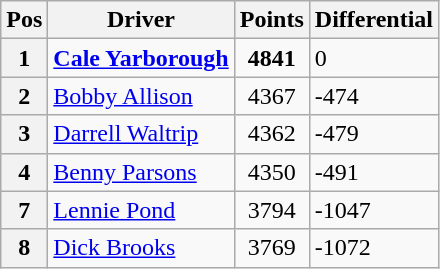<table class="wikitable">
<tr>
<th>Pos</th>
<th>Driver</th>
<th>Points</th>
<th>Differential</th>
</tr>
<tr>
<th>1 </th>
<td><strong><a href='#'>Cale Yarborough</a></strong></td>
<td style="text-align:center;"><strong>4841</strong></td>
<td>0</td>
</tr>
<tr>
<th>2 </th>
<td><a href='#'>Bobby Allison</a></td>
<td style="text-align:center;">4367</td>
<td>-474</td>
</tr>
<tr>
<th>3 </th>
<td><a href='#'>Darrell Waltrip</a></td>
<td style="text-align:center;">4362</td>
<td>-479</td>
</tr>
<tr>
<th>4 </th>
<td><a href='#'>Benny Parsons</a></td>
<td style="text-align:center;">4350</td>
<td>-491</td>
</tr>
<tr>
<th>7 </th>
<td><a href='#'>Lennie Pond</a></td>
<td style="text-align:center;">3794</td>
<td>-1047</td>
</tr>
<tr>
<th>8 </th>
<td><a href='#'>Dick Brooks</a></td>
<td style="text-align:center;">3769</td>
<td>-1072</td>
</tr>
</table>
